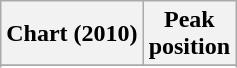<table class="wikitable sortable plainrowheaders" style="text-align:center">
<tr>
<th scope="col">Chart (2010)</th>
<th scope="col">Peak<br>position</th>
</tr>
<tr>
</tr>
<tr>
</tr>
<tr>
</tr>
</table>
